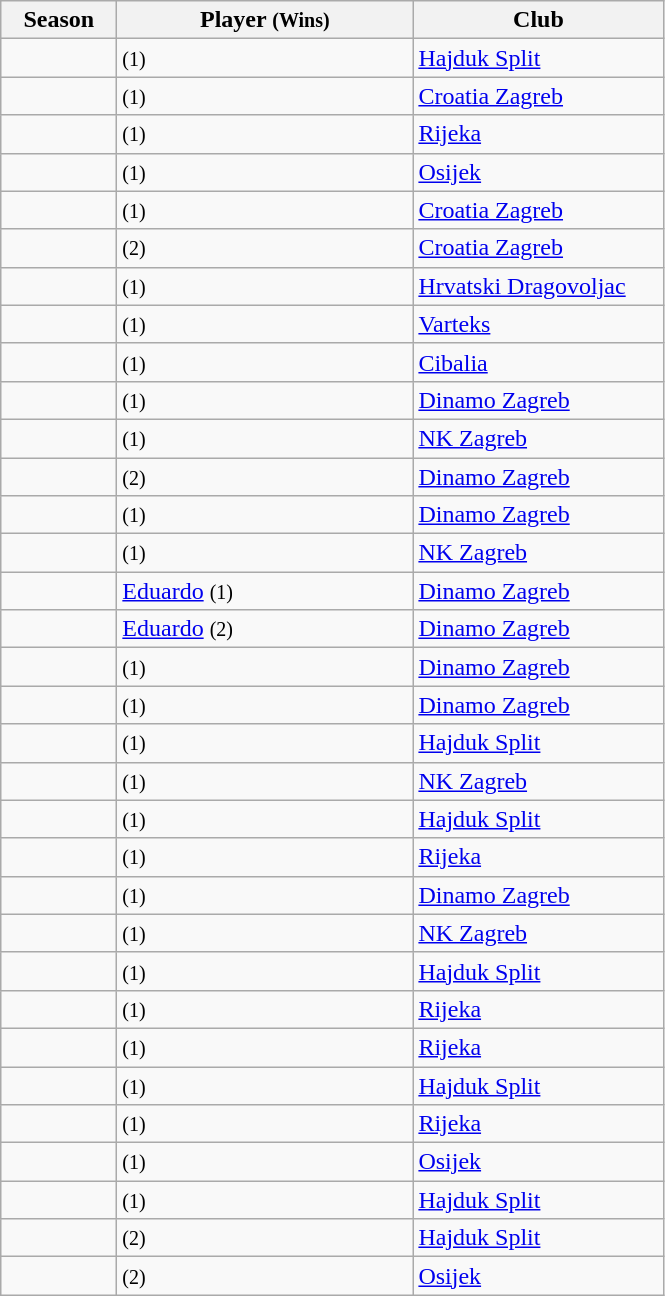<table class="wikitable sortable">
<tr>
<th width="70px">Season</th>
<th width="190">Player <small>(Wins)</small></th>
<th width="160">Club</th>
</tr>
<tr>
<td></td>
<td>  <small>(1)</small></td>
<td><a href='#'>Hajduk Split</a></td>
</tr>
<tr>
<td></td>
<td>  <small>(1)</small></td>
<td><a href='#'>Croatia Zagreb</a></td>
</tr>
<tr>
<td></td>
<td>  <small>(1)</small></td>
<td><a href='#'>Rijeka</a></td>
</tr>
<tr>
<td></td>
<td>  <small>(1)</small></td>
<td><a href='#'>Osijek</a></td>
</tr>
<tr>
<td></td>
<td>  <small>(1)</small></td>
<td><a href='#'>Croatia Zagreb</a></td>
</tr>
<tr>
<td></td>
<td>  <small>(2)</small></td>
<td><a href='#'>Croatia Zagreb</a></td>
</tr>
<tr>
<td></td>
<td>  <small>(1)</small></td>
<td><a href='#'>Hrvatski Dragovoljac</a></td>
</tr>
<tr>
<td></td>
<td>  <small>(1)</small></td>
<td><a href='#'>Varteks</a></td>
</tr>
<tr>
<td></td>
<td>  <small>(1)</small></td>
<td><a href='#'>Cibalia</a></td>
</tr>
<tr>
<td></td>
<td>  <small>(1)</small></td>
<td><a href='#'>Dinamo Zagreb</a></td>
</tr>
<tr>
<td></td>
<td>  <small>(1)</small></td>
<td><a href='#'>NK Zagreb</a></td>
</tr>
<tr>
<td></td>
<td>  <small>(2)</small></td>
<td><a href='#'>Dinamo Zagreb</a></td>
</tr>
<tr>
<td></td>
<td>  <small>(1)</small></td>
<td><a href='#'>Dinamo Zagreb</a></td>
</tr>
<tr>
<td></td>
<td>  <small>(1)</small></td>
<td><a href='#'>NK Zagreb</a></td>
</tr>
<tr>
<td></td>
<td> <a href='#'>Eduardo</a> <small>(1)</small></td>
<td><a href='#'>Dinamo Zagreb</a></td>
</tr>
<tr>
<td></td>
<td> <a href='#'>Eduardo</a> <small>(2)</small></td>
<td><a href='#'>Dinamo Zagreb</a></td>
</tr>
<tr>
<td></td>
<td>  <small>(1)</small></td>
<td><a href='#'>Dinamo Zagreb</a></td>
</tr>
<tr>
<td></td>
<td>  <small>(1)</small></td>
<td><a href='#'>Dinamo Zagreb</a></td>
</tr>
<tr>
<td></td>
<td>  <small>(1)</small></td>
<td><a href='#'>Hajduk Split</a></td>
</tr>
<tr>
<td></td>
<td>  <small>(1)</small></td>
<td><a href='#'>NK Zagreb</a></td>
</tr>
<tr>
<td></td>
<td>  <small>(1)</small></td>
<td><a href='#'>Hajduk Split</a></td>
</tr>
<tr>
<td></td>
<td>  <small>(1)</small></td>
<td><a href='#'>Rijeka</a></td>
</tr>
<tr>
<td></td>
<td>  <small>(1)</small></td>
<td><a href='#'>Dinamo Zagreb</a></td>
</tr>
<tr>
<td></td>
<td>  <small>(1)</small></td>
<td><a href='#'>NK Zagreb</a></td>
</tr>
<tr>
<td></td>
<td>  <small>(1)</small></td>
<td><a href='#'>Hajduk Split</a></td>
</tr>
<tr>
<td></td>
<td>  <small>(1)</small></td>
<td><a href='#'>Rijeka</a></td>
</tr>
<tr>
<td></td>
<td>  <small>(1)</small></td>
<td><a href='#'>Rijeka</a></td>
</tr>
<tr>
<td></td>
<td>  <small>(1)</small></td>
<td><a href='#'>Hajduk Split</a></td>
</tr>
<tr>
<td></td>
<td>  <small>(1)</small></td>
<td><a href='#'>Rijeka</a></td>
</tr>
<tr>
<td></td>
<td>  <small>(1)</small></td>
<td><a href='#'>Osijek</a></td>
</tr>
<tr>
<td></td>
<td>  <small>(1)</small></td>
<td><a href='#'>Hajduk Split</a></td>
</tr>
<tr>
<td></td>
<td>  <small>(2)</small></td>
<td><a href='#'>Hajduk Split</a></td>
</tr>
<tr>
<td></td>
<td>  <small>(2)</small></td>
<td><a href='#'>Osijek</a></td>
</tr>
</table>
